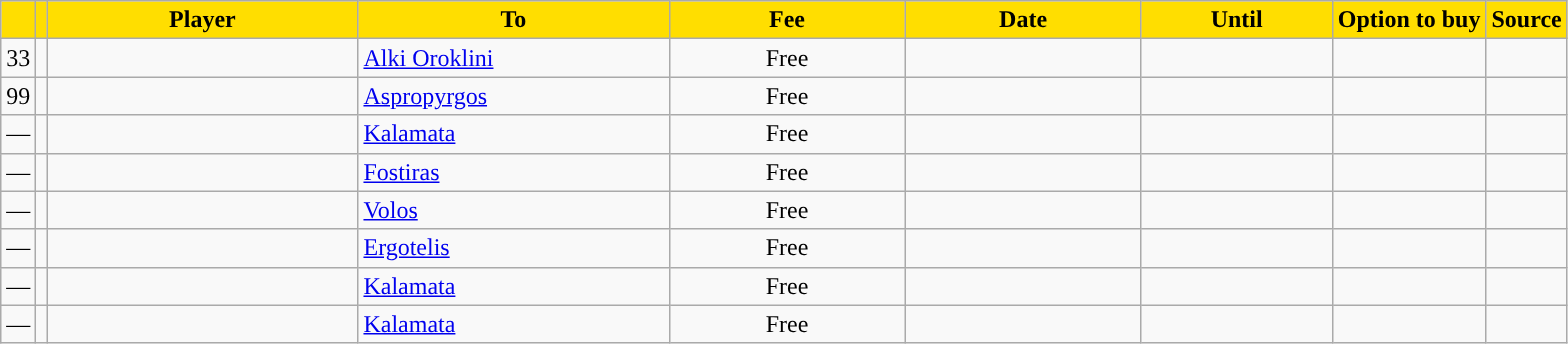<table class="wikitable sortable">
<tr>
<th style="background:#FFDE00"></th>
<th style="background:#FFDE00"></th>
<th width=200 style="background:#FFDE00">Player</th>
<th width=200 style="background:#FFDE00">To</th>
<th width=150 style="background:#FFDE00">Fee</th>
<th width=150 style="background:#FFDE00">Date</th>
<th width=120 style="background:#FFDE00">Until</th>
<th style="background:#FFDE00">Option to buy</th>
<th style="background:#FFDE00">Source</th>
</tr>
<tr>
<td align=center>33</td>
<td align=center></td>
<td></td>
<td> <a href='#'>Alki Oroklini</a></td>
<td align=center>Free</td>
<td align=center></td>
<td align=center></td>
<td align=center></td>
<td align=center></td>
</tr>
<tr>
<td align=center>99</td>
<td align=center></td>
<td></td>
<td> <a href='#'>Aspropyrgos</a></td>
<td align=center>Free</td>
<td align=center></td>
<td align=center></td>
<td align=center></td>
<td align=center></td>
</tr>
<tr>
<td align=center>—</td>
<td align=center></td>
<td></td>
<td> <a href='#'>Kalamata</a></td>
<td align=center>Free</td>
<td align=center></td>
<td align=center></td>
<td align=center></td>
<td align=center></td>
</tr>
<tr>
<td align=center>—</td>
<td align=center></td>
<td></td>
<td> <a href='#'>Fostiras</a></td>
<td align=center>Free</td>
<td align=center></td>
<td align=center></td>
<td align=center></td>
<td align=center></td>
</tr>
<tr>
<td align=center>—</td>
<td align=center></td>
<td></td>
<td> <a href='#'>Volos</a></td>
<td align=center>Free</td>
<td align=center></td>
<td align=center></td>
<td align=center></td>
<td align=center></td>
</tr>
<tr>
<td align=center>—</td>
<td align=center></td>
<td></td>
<td> <a href='#'>Ergotelis</a></td>
<td align=center>Free</td>
<td align=center></td>
<td align=center></td>
<td align=center></td>
<td align=center></td>
</tr>
<tr>
<td align=center>—</td>
<td align=center></td>
<td></td>
<td> <a href='#'>Kalamata</a></td>
<td align=center>Free</td>
<td align=center></td>
<td align=center></td>
<td align=center></td>
<td align=center></td>
</tr>
<tr>
<td align=center>—</td>
<td align=center></td>
<td></td>
<td> <a href='#'>Kalamata</a></td>
<td align=center>Free</td>
<td align=center></td>
<td align=center></td>
<td align=center></td>
<td align=center></td>
</tr>
</table>
